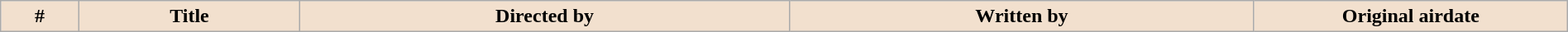<table class="wikitable plainrowheaders" width="100%" style="background:#FFFFFF;">
<tr>
<th width="5%" style="background:#F2E0CE;">#</th>
<th style="background:#F2E0CE;">Title</th>
<th style="background:#F2E0CE;">Directed by</th>
<th style="background:#F2E0CE;">Written by</th>
<th width="20%" style="background:#F2E0CE;">Original airdate<br></th>
</tr>
</table>
